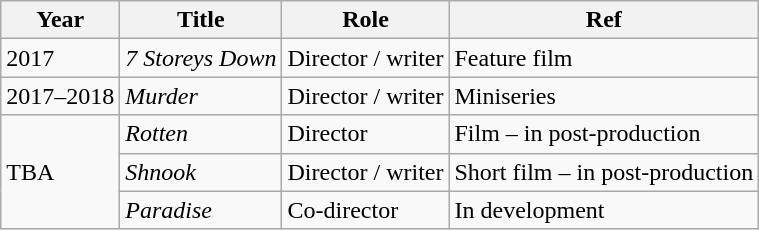<table class="wikitable sortable">
<tr>
<th>Year</th>
<th>Title</th>
<th>Role</th>
<th>Ref</th>
</tr>
<tr>
<td>2017</td>
<td><em>7 Storeys Down</em></td>
<td>Director / writer</td>
<td>Feature film</td>
</tr>
<tr>
<td>2017–2018</td>
<td><em>Murder</em></td>
<td>Director / writer</td>
<td>Miniseries</td>
</tr>
<tr>
<td rowspan="3">TBA</td>
<td><em>Rotten</em></td>
<td>Director</td>
<td>Film – in post-production</td>
</tr>
<tr>
<td><em>Shnook</em></td>
<td>Director / writer</td>
<td>Short film – in post-production</td>
</tr>
<tr>
<td><em>Paradise</em></td>
<td>Co-director</td>
<td>In development</td>
</tr>
</table>
